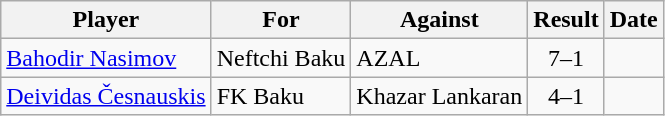<table class="wikitable sortable">
<tr>
<th>Player</th>
<th>For</th>
<th>Against</th>
<th style="text-align:center">Result</th>
<th>Date</th>
</tr>
<tr>
<td> <a href='#'>Bahodir Nasimov</a></td>
<td>Neftchi Baku</td>
<td>AZAL</td>
<td style="text-align:center;">7–1</td>
<td></td>
</tr>
<tr>
<td> <a href='#'>Deividas Česnauskis</a></td>
<td>FK Baku</td>
<td>Khazar Lankaran</td>
<td style="text-align:center;">4–1</td>
<td></td>
</tr>
</table>
